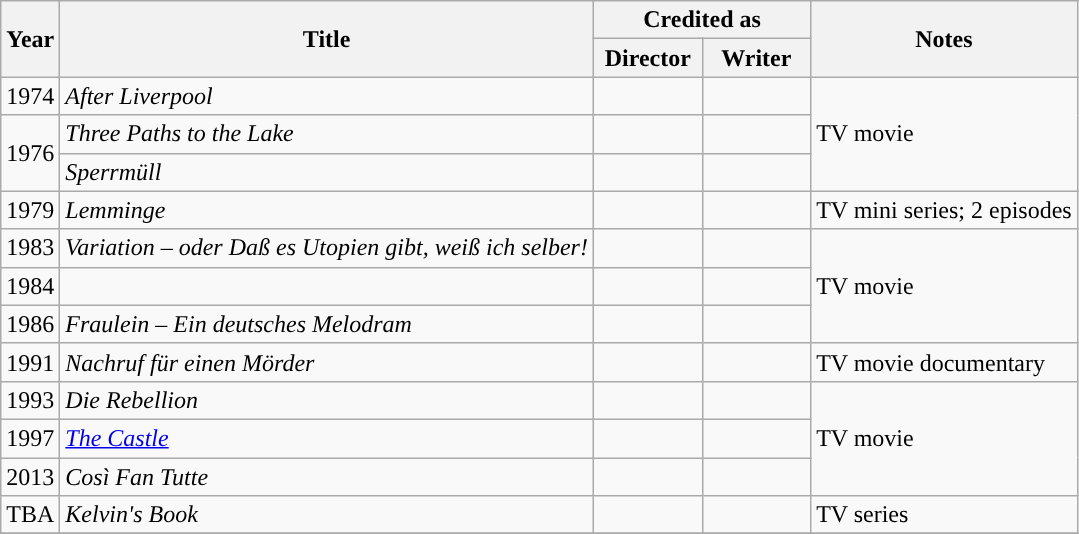<table class="wikitable">
<tr>
<th rowspan="2">Year</th>
<th rowspan="2">Title</th>
<th colspan="2">Credited as</th>
<th rowspan="2'">Notes</th>
</tr>
<tr>
<th width=65>Director</th>
<th width=65>Writer</th>
</tr>
<tr>
<td>1974</td>
<td><em>After Liverpool</em></td>
<td></td>
<td></td>
<td rowspan="3">TV movie</td>
</tr>
<tr>
<td rowspan="2">1976</td>
<td><em>Three Paths to the Lake</em></td>
<td></td>
<td></td>
</tr>
<tr>
<td><em>Sperrmüll</em></td>
<td></td>
<td></td>
</tr>
<tr>
<td>1979</td>
<td><em>Lemminge</em></td>
<td></td>
<td></td>
<td>TV mini series; 2 episodes</td>
</tr>
<tr>
<td>1983</td>
<td><em>Variation – oder Daß es Utopien gibt, weiß ich selber!</em></td>
<td></td>
<td></td>
<td rowspan="3">TV movie</td>
</tr>
<tr>
<td>1984</td>
<td><em></em></td>
<td></td>
<td></td>
</tr>
<tr>
<td>1986</td>
<td><em>Fraulein – Ein deutsches Melodram</em></td>
<td></td>
<td></td>
</tr>
<tr>
<td>1991</td>
<td><em>Nachruf für einen Mörder</em></td>
<td></td>
<td></td>
<td>TV movie documentary</td>
</tr>
<tr>
<td>1993</td>
<td><em>Die Rebellion</em></td>
<td></td>
<td></td>
<td rowspan="3">TV movie</td>
</tr>
<tr>
<td>1997</td>
<td><em><a href='#'>The Castle</a></em></td>
<td></td>
<td></td>
</tr>
<tr>
<td>2013</td>
<td><em>Così Fan Tutte</em></td>
<td></td>
<td></td>
</tr>
<tr>
<td>TBA</td>
<td><em>Kelvin's Book</em></td>
<td></td>
<td></td>
<td>TV series </td>
</tr>
<tr>
</tr>
</table>
